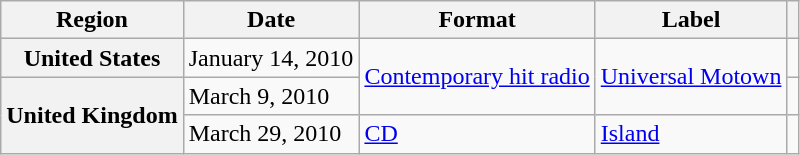<table class="wikitable plainrowheaders">
<tr>
<th scope="col">Region</th>
<th scope="col">Date</th>
<th scope="col">Format</th>
<th scope="col">Label</th>
<th scope="col"></th>
</tr>
<tr>
<th scope="row">United States</th>
<td>January 14, 2010</td>
<td rowspan="2"><a href='#'>Contemporary hit radio</a></td>
<td rowspan="2"><a href='#'>Universal Motown</a></td>
<td align="center"></td>
</tr>
<tr>
<th scope="row" rowspan="2">United Kingdom</th>
<td>March 9, 2010</td>
<td align="center"></td>
</tr>
<tr>
<td>March 29, 2010</td>
<td><a href='#'>CD</a></td>
<td><a href='#'>Island</a></td>
<td align="center"></td>
</tr>
</table>
